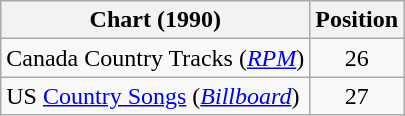<table class="wikitable sortable">
<tr>
<th scope="col">Chart (1990)</th>
<th scope="col">Position</th>
</tr>
<tr>
<td>Canada Country Tracks (<em><a href='#'>RPM</a></em>)</td>
<td align="center">26</td>
</tr>
<tr>
<td>US <a href='#'>Country Songs</a> (<em><a href='#'>Billboard</a></em>)</td>
<td align="center">27</td>
</tr>
</table>
